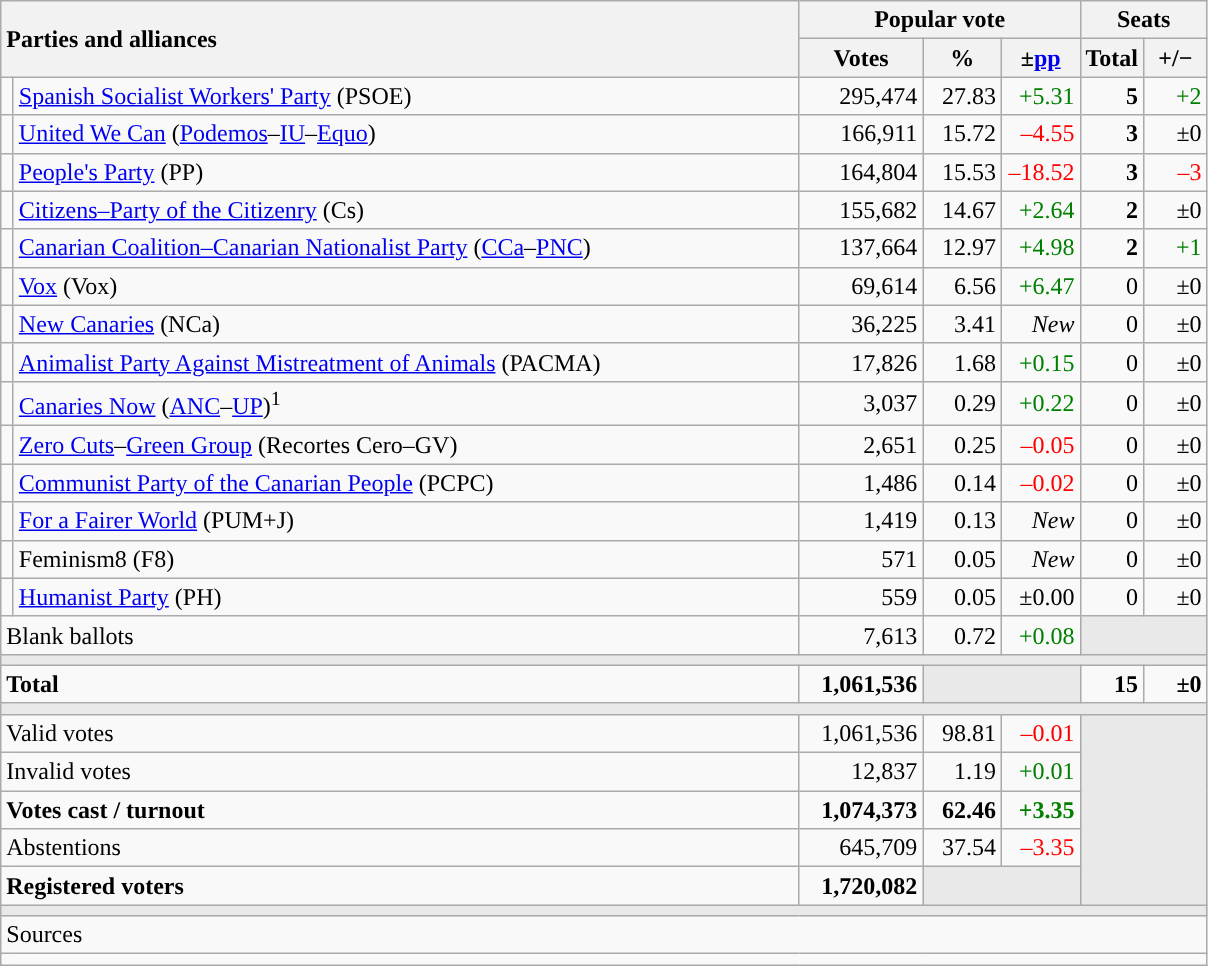<table class="wikitable" style="text-align:right;">
<tr>
<th style="text-align:left;" rowspan="2" colspan="2" width="525">Parties and alliances</th>
<th colspan="3">Popular vote</th>
<th colspan="2">Seats</th>
</tr>
<tr>
<th width="75">Votes</th>
<th width="45">%</th>
<th width="45">±<a href='#'>pp</a></th>
<th width="35">Total</th>
<th width="35">+/−</th>
</tr>
<tr>
<td width="1" style="color:inherit;background:"></td>
<td align="left"><a href='#'>Spanish Socialist Workers' Party</a> (PSOE)</td>
<td>295,474</td>
<td>27.83</td>
<td style="color:green;">+5.31</td>
<td><strong>5</strong></td>
<td style="color:green;">+2</td>
</tr>
<tr>
<td style="color:inherit;background:"></td>
<td align="left"><a href='#'>United We Can</a> (<a href='#'>Podemos</a>–<a href='#'>IU</a>–<a href='#'>Equo</a>)</td>
<td>166,911</td>
<td>15.72</td>
<td style="color:red;">–4.55</td>
<td><strong>3</strong></td>
<td>±0</td>
</tr>
<tr>
<td style="color:inherit;background:"></td>
<td align="left"><a href='#'>People's Party</a> (PP)</td>
<td>164,804</td>
<td>15.53</td>
<td style="color:red;">–18.52</td>
<td><strong>3</strong></td>
<td style="color:red;">–3</td>
</tr>
<tr>
<td style="color:inherit;background:"></td>
<td align="left"><a href='#'>Citizens–Party of the Citizenry</a> (Cs)</td>
<td>155,682</td>
<td>14.67</td>
<td style="color:green;">+2.64</td>
<td><strong>2</strong></td>
<td>±0</td>
</tr>
<tr>
<td style="color:inherit;background:"></td>
<td align="left"><a href='#'>Canarian Coalition–Canarian Nationalist Party</a> (<a href='#'>CCa</a>–<a href='#'>PNC</a>)</td>
<td>137,664</td>
<td>12.97</td>
<td style="color:green;">+4.98</td>
<td><strong>2</strong></td>
<td style="color:green;">+1</td>
</tr>
<tr>
<td style="color:inherit;background:"></td>
<td align="left"><a href='#'>Vox</a> (Vox)</td>
<td>69,614</td>
<td>6.56</td>
<td style="color:green;">+6.47</td>
<td>0</td>
<td>±0</td>
</tr>
<tr>
<td style="color:inherit;background:"></td>
<td align="left"><a href='#'>New Canaries</a> (NCa)</td>
<td>36,225</td>
<td>3.41</td>
<td><em>New</em></td>
<td>0</td>
<td>±0</td>
</tr>
<tr>
<td style="color:inherit;background:"></td>
<td align="left"><a href='#'>Animalist Party Against Mistreatment of Animals</a> (PACMA)</td>
<td>17,826</td>
<td>1.68</td>
<td style="color:green;">+0.15</td>
<td>0</td>
<td>±0</td>
</tr>
<tr>
<td style="color:inherit;background:"></td>
<td align="left"><a href='#'>Canaries Now</a> (<a href='#'>ANC</a>–<a href='#'>UP</a>)<sup>1</sup></td>
<td>3,037</td>
<td>0.29</td>
<td style="color:green;">+0.22</td>
<td>0</td>
<td>±0</td>
</tr>
<tr>
<td style="color:inherit;background:"></td>
<td align="left"><a href='#'>Zero Cuts</a>–<a href='#'>Green Group</a> (Recortes Cero–GV)</td>
<td>2,651</td>
<td>0.25</td>
<td style="color:red;">–0.05</td>
<td>0</td>
<td>±0</td>
</tr>
<tr>
<td style="color:inherit;background:"></td>
<td align="left"><a href='#'>Communist Party of the Canarian People</a> (PCPC)</td>
<td>1,486</td>
<td>0.14</td>
<td style="color:red;">–0.02</td>
<td>0</td>
<td>±0</td>
</tr>
<tr>
<td style="color:inherit;background:"></td>
<td align="left"><a href='#'>For a Fairer World</a> (PUM+J)</td>
<td>1,419</td>
<td>0.13</td>
<td><em>New</em></td>
<td>0</td>
<td>±0</td>
</tr>
<tr>
<td style="color:inherit;background:"></td>
<td align="left">Feminism8 (F8)</td>
<td>571</td>
<td>0.05</td>
<td><em>New</em></td>
<td>0</td>
<td>±0</td>
</tr>
<tr>
<td style="color:inherit;background:"></td>
<td align="left"><a href='#'>Humanist Party</a> (PH)</td>
<td>559</td>
<td>0.05</td>
<td>±0.00</td>
<td>0</td>
<td>±0</td>
</tr>
<tr>
<td align="left" colspan="2">Blank ballots</td>
<td>7,613</td>
<td>0.72</td>
<td style="color:green;">+0.08</td>
<td bgcolor="#E9E9E9" colspan="2"></td>
</tr>
<tr>
<td colspan="7" bgcolor="#E9E9E9"></td>
</tr>
<tr style="font-weight:bold;">
<td align="left" colspan="2">Total</td>
<td>1,061,536</td>
<td bgcolor="#E9E9E9" colspan="2"></td>
<td>15</td>
<td>±0</td>
</tr>
<tr>
<td colspan="7" bgcolor="#E9E9E9"></td>
</tr>
<tr>
<td align="left" colspan="2">Valid votes</td>
<td>1,061,536</td>
<td>98.81</td>
<td style="color:red;">–0.01</td>
<td bgcolor="#E9E9E9" colspan="2" rowspan="5"></td>
</tr>
<tr>
<td align="left" colspan="2">Invalid votes</td>
<td>12,837</td>
<td>1.19</td>
<td style="color:green;">+0.01</td>
</tr>
<tr style="font-weight:bold;">
<td align="left" colspan="2">Votes cast / turnout</td>
<td>1,074,373</td>
<td>62.46</td>
<td style="color:green;">+3.35</td>
</tr>
<tr>
<td align="left" colspan="2">Abstentions</td>
<td>645,709</td>
<td>37.54</td>
<td style="color:red;">–3.35</td>
</tr>
<tr style="font-weight:bold;">
<td align="left" colspan="2">Registered voters</td>
<td>1,720,082</td>
<td bgcolor="#E9E9E9" colspan="2"></td>
</tr>
<tr>
<td colspan="7" bgcolor="#E9E9E9"></td>
</tr>
<tr>
<td align="left" colspan="7">Sources</td>
</tr>
<tr>
<td colspan="7" style="text-align:left; max-width:790px;"></td>
</tr>
</table>
